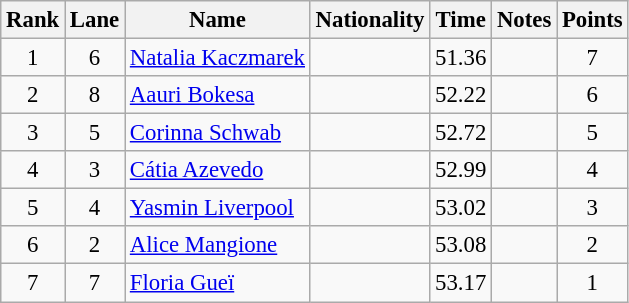<table class="wikitable sortable" style="text-align:center; font-size:95%">
<tr>
<th>Rank</th>
<th>Lane</th>
<th>Name</th>
<th>Nationality</th>
<th>Time</th>
<th>Notes</th>
<th>Points</th>
</tr>
<tr>
<td>1</td>
<td>6</td>
<td align=left><a href='#'>Natalia Kaczmarek</a></td>
<td align=left></td>
<td>51.36</td>
<td></td>
<td>7</td>
</tr>
<tr>
<td>2</td>
<td>8</td>
<td align=left><a href='#'>Aauri Bokesa</a></td>
<td align=left></td>
<td>52.22</td>
<td></td>
<td>6</td>
</tr>
<tr>
<td>3</td>
<td>5</td>
<td align=left><a href='#'>Corinna Schwab</a></td>
<td align=left></td>
<td>52.72</td>
<td></td>
<td>5</td>
</tr>
<tr>
<td>4</td>
<td>3</td>
<td align=left><a href='#'>Cátia Azevedo</a></td>
<td align=left></td>
<td>52.99</td>
<td></td>
<td>4</td>
</tr>
<tr>
<td>5</td>
<td>4</td>
<td align=left><a href='#'>Yasmin Liverpool</a></td>
<td align=left></td>
<td>53.02</td>
<td></td>
<td>3</td>
</tr>
<tr>
<td>6</td>
<td>2</td>
<td align=left><a href='#'>Alice Mangione</a></td>
<td align=left></td>
<td>53.08</td>
<td></td>
<td>2</td>
</tr>
<tr>
<td>7</td>
<td>7</td>
<td align=left><a href='#'>Floria Gueï</a></td>
<td align=left></td>
<td>53.17</td>
<td></td>
<td>1</td>
</tr>
</table>
